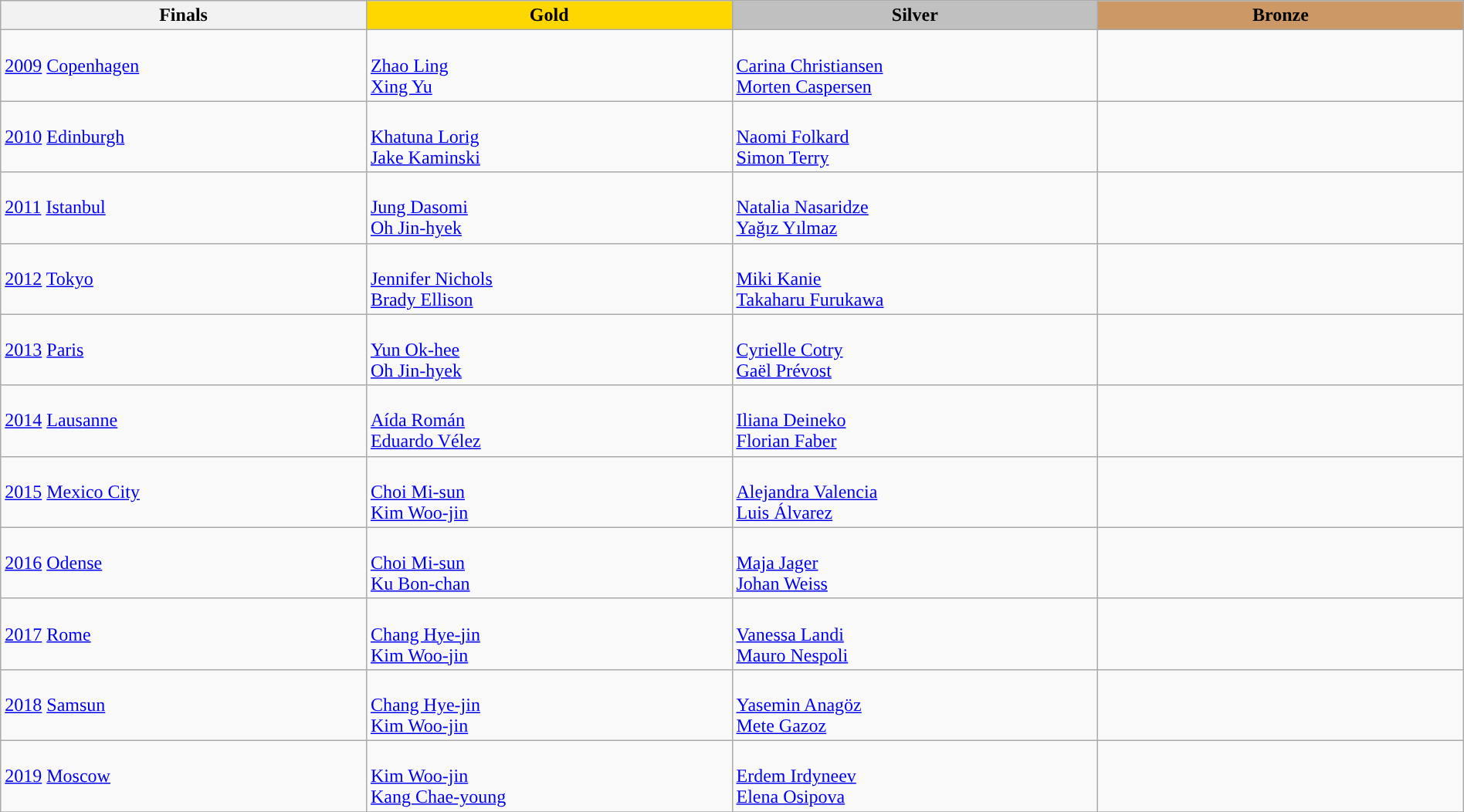<table class="wikitable" style="width:100%">
<tr>
<th style="width:25%;">Finals</th>
<th style="width:25%; background:gold">Gold</th>
<th style="width:25%; background:silver">Silver</th>
<th style="width:25%; background:#cc9966">Bronze</th>
</tr>
<tr>
<td> <a href='#'>2009</a> <a href='#'>Copenhagen</a></td>
<td> <br> <a href='#'>Zhao Ling</a> <br> <a href='#'>Xing Yu</a></td>
<td> <br> <a href='#'>Carina Christiansen</a> <br> <a href='#'>Morten Caspersen</a></td>
<td></td>
</tr>
<tr>
<td> <a href='#'>2010</a> <a href='#'>Edinburgh</a></td>
<td> <br> <a href='#'>Khatuna Lorig</a> <br> <a href='#'>Jake Kaminski</a></td>
<td> <br> <a href='#'>Naomi Folkard</a> <br> <a href='#'>Simon Terry</a></td>
<td></td>
</tr>
<tr>
<td> <a href='#'>2011</a> <a href='#'>Istanbul</a></td>
<td> <br> <a href='#'>Jung Dasomi</a> <br> <a href='#'>Oh Jin-hyek</a></td>
<td> <br> <a href='#'>Natalia Nasaridze</a> <br> <a href='#'>Yağız Yılmaz</a></td>
<td></td>
</tr>
<tr>
<td> <a href='#'>2012</a> <a href='#'>Tokyo</a></td>
<td> <br> <a href='#'>Jennifer Nichols</a> <br> <a href='#'>Brady Ellison</a></td>
<td> <br> <a href='#'>Miki Kanie</a> <br> <a href='#'>Takaharu Furukawa</a></td>
<td></td>
</tr>
<tr>
<td> <a href='#'>2013</a> <a href='#'>Paris</a></td>
<td> <br> <a href='#'>Yun Ok-hee</a> <br> <a href='#'>Oh Jin-hyek</a></td>
<td> <br> <a href='#'>Cyrielle Cotry</a> <br> <a href='#'>Gaël Prévost</a></td>
<td></td>
</tr>
<tr>
<td> <a href='#'>2014</a> <a href='#'>Lausanne</a></td>
<td> <br> <a href='#'>Aída Román</a> <br> <a href='#'>Eduardo Vélez</a></td>
<td> <br> <a href='#'>Iliana Deineko</a> <br> <a href='#'>Florian Faber</a></td>
<td></td>
</tr>
<tr>
<td> <a href='#'>2015</a> <a href='#'>Mexico City</a></td>
<td> <br> <a href='#'>Choi Mi-sun</a> <br> <a href='#'>Kim Woo-jin</a></td>
<td> <br> <a href='#'>Alejandra Valencia</a> <br> <a href='#'>Luis Álvarez</a></td>
<td></td>
</tr>
<tr>
<td> <a href='#'>2016</a> <a href='#'>Odense</a></td>
<td> <br> <a href='#'>Choi Mi-sun</a> <br> <a href='#'>Ku Bon-chan</a></td>
<td> <br> <a href='#'>Maja Jager</a> <br> <a href='#'>Johan Weiss</a></td>
<td></td>
</tr>
<tr>
<td> <a href='#'>2017</a> <a href='#'>Rome</a></td>
<td> <br> <a href='#'>Chang Hye-jin</a> <br> <a href='#'>Kim Woo-jin</a></td>
<td> <br> <a href='#'>Vanessa Landi</a> <br> <a href='#'>Mauro Nespoli</a></td>
<td></td>
</tr>
<tr>
<td> <a href='#'>2018</a> <a href='#'>Samsun</a></td>
<td> <br> <a href='#'>Chang Hye-jin</a> <br> <a href='#'>Kim Woo-jin</a></td>
<td> <br> <a href='#'>Yasemin Anagöz</a><br> <a href='#'>Mete Gazoz</a></td>
<td></td>
</tr>
<tr>
<td> <a href='#'>2019</a> <a href='#'>Moscow</a></td>
<td> <br> <a href='#'>Kim Woo-jin</a> <br> <a href='#'>Kang Chae-young</a></td>
<td> <br> <a href='#'>Erdem Irdyneev</a> <br> <a href='#'>Elena Osipova</a></td>
<td></td>
</tr>
<tr>
</tr>
</table>
